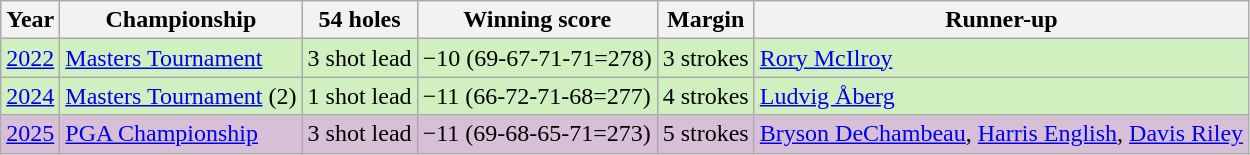<table class="wikitable">
<tr>
<th>Year</th>
<th>Championship</th>
<th>54 holes</th>
<th>Winning score</th>
<th>Margin</th>
<th>Runner-up</th>
</tr>
<tr style="background:#d0f0c0;">
<td><a href='#'>2022</a></td>
<td><a href='#'>Masters Tournament</a></td>
<td>3 shot lead</td>
<td>−10 (69-67-71-71=278)</td>
<td>3 strokes</td>
<td> <a href='#'>Rory McIlroy</a></td>
</tr>
<tr style="background:#d0f0c0;">
<td><a href='#'>2024</a></td>
<td><a href='#'>Masters Tournament</a> (2)</td>
<td>1 shot lead</td>
<td>−11 (66-72-71-68=277)</td>
<td>4 strokes</td>
<td> <a href='#'>Ludvig Åberg</a></td>
</tr>
<tr style="background:#D8BFD8;">
<td><a href='#'>2025</a></td>
<td><a href='#'>PGA Championship</a></td>
<td>3 shot lead</td>
<td>−11 (69-68-65-71=273)</td>
<td>5 strokes</td>
<td> <a href='#'>Bryson DeChambeau</a>,  <a href='#'>Harris English</a>,  <a href='#'>Davis Riley</a></td>
</tr>
</table>
